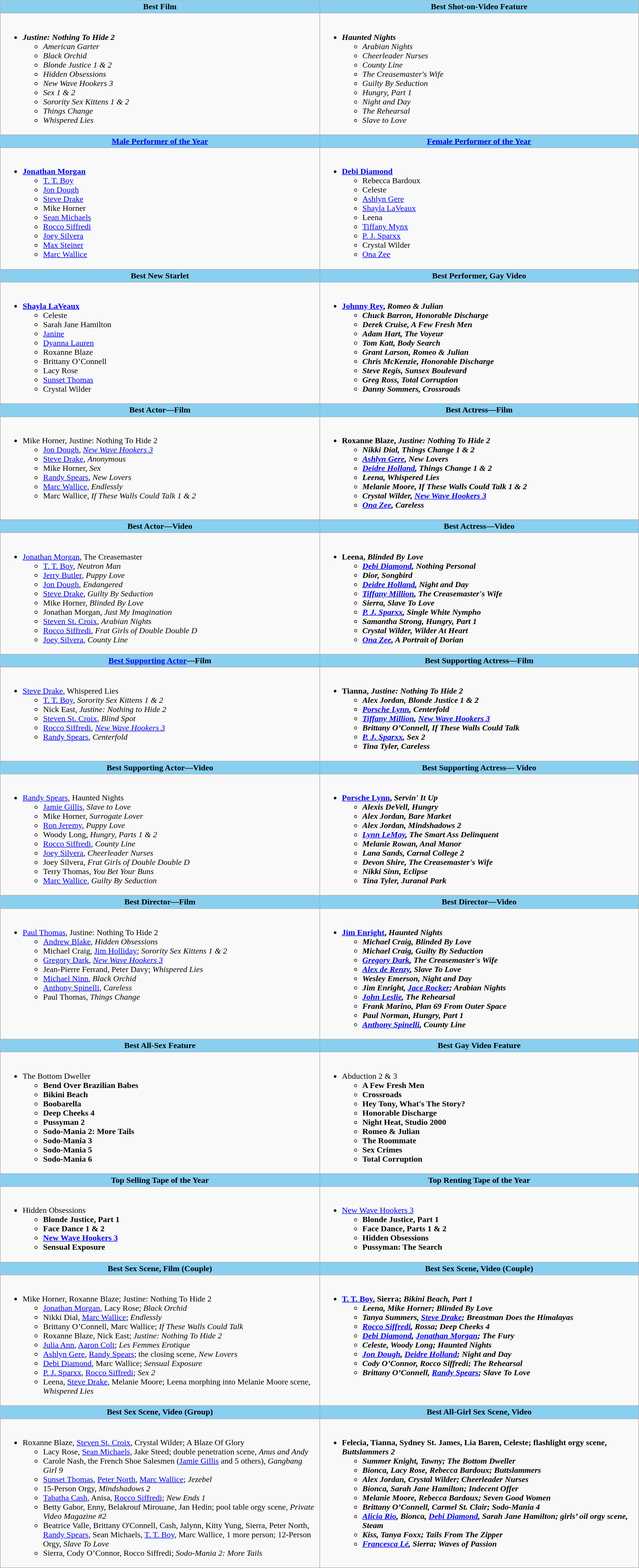<table class=wikitable>
<tr>
<th style="background:#89cff0" width="50%">Best Film</th>
<th style="background:#89cff0" width="50%">Best Shot-on-Video Feature</th>
</tr>
<tr>
<td valign="top"><br><ul><li><strong><em>Justine: Nothing To Hide 2</em></strong><ul><li><em>American Garter</em></li><li><em>Black Orchid</em></li><li><em>Blonde Justice 1 & 2</em></li><li><em>Hidden Obsessions</em></li><li><em>New Wave Hookers 3</em></li><li><em>Sex 1 & 2</em></li><li><em>Sorority Sex Kittens 1 & 2</em></li><li><em>Things Change</em></li><li><em>Whispered Lies</em></li></ul></li></ul></td>
<td valign="top"><br><ul><li><strong><em>Haunted Nights</em></strong><ul><li><em>Arabian Nights</em></li><li><em>Cheerleader Nurses</em></li><li><em>County Line</em></li><li><em>The Creasemaster's Wife</em></li><li><em>Guilty By Seduction</em></li><li><em>Hungry, Part 1</em></li><li><em>Night and Day</em></li><li><em>The Rehearsal</em></li><li><em>Slave to Love</em></li></ul></li></ul></td>
</tr>
<tr>
<th style="background:#89cff0" width="50%"><a href='#'>Male Performer of the Year</a></th>
<th style="background:#89cff0" width="50%"><a href='#'>Female Performer of the Year</a></th>
</tr>
<tr>
<td valign="top"><br><ul><li><strong><a href='#'>Jonathan Morgan</a></strong><ul><li><a href='#'>T. T. Boy</a></li><li><a href='#'>Jon Dough</a></li><li><a href='#'>Steve Drake</a></li><li>Mike Horner</li><li><a href='#'>Sean Michaels</a></li><li><a href='#'>Rocco Siffredi</a></li><li><a href='#'>Joey Silvera</a></li><li><a href='#'>Max Steiner</a></li><li><a href='#'>Marc Wallice</a></li></ul></li></ul></td>
<td valign="top"><br><ul><li><strong><a href='#'>Debi Diamond</a></strong><ul><li>Rebecca Bardoux</li><li>Celeste</li><li><a href='#'>Ashlyn Gere</a></li><li><a href='#'>Shayla LaVeaux</a></li><li>Leena</li><li><a href='#'>Tiffany Mynx</a></li><li><a href='#'>P. J. Sparxx</a></li><li>Crystal Wilder</li><li><a href='#'>Ona Zee</a></li></ul></li></ul></td>
</tr>
<tr>
<th style="background:#89cff0" width="50%">Best New Starlet</th>
<th style="background:#89cff0" width="50%">Best Performer, Gay Video</th>
</tr>
<tr>
<td valign="top"><br><ul><li><strong><a href='#'>Shayla LaVeaux</a></strong><ul><li>Celeste</li><li>Sarah Jane Hamilton</li><li><a href='#'>Janine</a></li><li><a href='#'>Dyanna Lauren</a></li><li>Roxanne Blaze</li><li>Brittany O’Connell</li><li>Lacy Rose</li><li><a href='#'>Sunset Thomas</a></li><li>Crystal Wilder</li></ul></li></ul></td>
<td valign="top"><br><ul><li><strong><a href='#'>Johnny Rey</a>, <em>Romeo & Julian<strong><em><ul><li>Chuck Barron, </em>Honorable Discharge<em></li><li>Derek Cruise, </em>A Few Fresh Men<em></li><li>Adam Hart, </em>The Voyeur<em></li><li>Tom Katt, </em>Body Search<em></li><li>Grant Larson, </em>Romeo & Julian<em></li><li>Chris McKenzie, </em>Honorable Discharge<em></li><li>Steve Regis, </em>Sunsex Boulevard<em></li><li>Greg Ross, </em>Total Corruption<em></li><li>Danny Sommers, </em>Crossroads<em></li></ul></li></ul></td>
</tr>
<tr>
<th style="background:#89cff0" width="50%">Best Actor—Film</th>
<th style="background:#89cff0" width="50%">Best Actress—Film</th>
</tr>
<tr>
<td valign="top"><br><ul><li></strong>Mike Horner, </em>Justine: Nothing To Hide 2</em></strong><ul><li><a href='#'>Jon Dough</a>, <em><a href='#'>New Wave Hookers 3</a></em></li><li><a href='#'>Steve Drake</a>, <em>Anonymous</em></li><li>Mike Horner, <em>Sex</em></li><li><a href='#'>Randy Spears</a>, <em>New Lovers</em></li><li><a href='#'>Marc Wallice</a>, <em>Endlessly</em></li><li>Marc Wallice, <em>If These Walls Could Talk 1 & 2</em></li></ul></li></ul></td>
<td valign="top"><br><ul><li><strong>Roxanne Blaze, <em>Justine: Nothing To Hide 2<strong><em><ul><li>Nikki Dial, </em>Things Change 1 & 2<em></li><li><a href='#'>Ashlyn Gere</a>, </em>New Lovers<em></li><li><a href='#'>Deidre Holland</a>, </em>Things Change 1 & 2<em></li><li>Leena, </em>Whispered Lies<em></li><li>Melanie Moore, </em>If These Walls Could Talk 1 & 2<em></li><li>Crystal Wilder, </em><a href='#'>New Wave Hookers 3</a><em></li><li><a href='#'>Ona Zee</a>, </em>Careless<em></li></ul></li></ul></td>
</tr>
<tr>
<th style="background:#89cff0" width="50%">Best Actor—Video</th>
<th style="background:#89cff0" width="50%">Best Actress—Video</th>
</tr>
<tr>
<td valign="top"><br><ul><li></strong><a href='#'>Jonathan Morgan</a>, </em>The Creasemaster</em></strong><ul><li><a href='#'>T. T. Boy</a>, <em>Neutron Man</em></li><li><a href='#'>Jerry Butler</a>, <em>Puppy Love</em></li><li><a href='#'>Jon Dough</a>, <em>Endangered</em></li><li><a href='#'>Steve Drake</a>, <em>Guilty By Seduction</em></li><li>Mike Horner, <em>Blinded By Love</em></li><li>Jonathan Morgan, <em>Just My Imagination</em></li><li><a href='#'>Steven St. Croix</a>, <em>Arabian Nights</em></li><li><a href='#'>Rocco Siffredi</a>, <em>Frat Girls of Double Double D</em></li><li><a href='#'>Joey Silvera</a>, <em>County Line</em></li></ul></li></ul></td>
<td valign="top"><br><ul><li><strong>Leena, <em>Blinded By Love<strong><em><ul><li><a href='#'>Debi Diamond</a>, </em>Nothing Personal<em></li><li>Dior, </em>Songbird<em></li><li><a href='#'>Deidre Holland</a>, </em>Night and Day<em></li><li><a href='#'>Tiffany Million</a>, </em>The Creasemaster's Wife<em></li><li>Sierra, </em>Slave To Love<em></li><li><a href='#'>P. J. Sparxx</a>, </em>Single White Nympho<em></li><li>Samantha Strong, </em>Hungry, Part 1<em></li><li>Crystal Wilder, </em>Wilder At Heart<em></li><li><a href='#'>Ona Zee</a>, </em>A Portrait of Dorian<em></li></ul></li></ul></td>
</tr>
<tr>
<th style="background:#89cff0" width="50%"><a href='#'>Best Supporting Actor</a>—Film</th>
<th style="background:#89cff0" width="50%">Best Supporting Actress—Film</th>
</tr>
<tr>
<td valign="top"><br><ul><li></strong><a href='#'>Steve Drake</a>, </em>Whispered Lies</em></strong><ul><li><a href='#'>T. T. Boy</a>, <em>Sorority Sex Kittens 1 & 2</em></li><li>Nick East, <em>Justine: Nothing to Hide 2</em></li><li><a href='#'>Steven St. Croix</a>, <em>Blind Spot</em></li><li><a href='#'>Rocco Siffredi</a>, <em><a href='#'>New Wave Hookers 3</a></em></li><li><a href='#'>Randy Spears</a>, <em>Centerfold</em></li></ul></li></ul></td>
<td valign="top"><br><ul><li><strong>Tianna, <em>Justine: Nothing To Hide 2<strong><em><ul><li>Alex Jordan, </em>Blonde Justice 1 & 2<em></li><li><a href='#'>Porsche Lynn</a>, </em>Centerfold<em></li><li><a href='#'>Tiffany Million</a>, </em><a href='#'>New Wave Hookers 3</a><em></li><li>Brittany O’Connell, </em>If These Walls Could Talk<em></li><li><a href='#'>P. J. Sparxx</a>, </em>Sex 2<em></li><li>Tina Tyler, </em>Careless<em></li></ul></li></ul></td>
</tr>
<tr>
<th style="background:#89cff0" width="50%">Best Supporting Actor—Video</th>
<th style="background:#89cff0" width="50%">Best Supporting Actress— Video</th>
</tr>
<tr>
<td valign="top"><br><ul><li></strong><a href='#'>Randy Spears</a>, </em>Haunted Nights</em></strong><ul><li><a href='#'>Jamie Gillis</a>, <em>Slave to Love</em></li><li>Mike Horner, <em>Surrogate Lover</em></li><li><a href='#'>Ron Jeremy</a>, <em>Puppy Love</em></li><li>Woody Long, <em>Hungry, Parts 1 & 2</em></li><li><a href='#'>Rocco Siffredi</a>, <em>County Line</em></li><li><a href='#'>Joey Silvera</a>, <em>Cheerleader Nurses</em></li><li>Joey Silvera, <em>Frat Girls of Double Double D</em></li><li>Terry Thomas, <em>You Bet Your Buns</em></li><li><a href='#'>Marc Wallice</a>, <em>Guilty By Seduction</em></li></ul></li></ul></td>
<td valign="top"><br><ul><li><strong><a href='#'>Porsche Lynn</a>, <em>Servin' It Up<strong><em><ul><li>Alexis DeVell, </em>Hungry<em></li><li>Alex Jordan, </em>Bare Market<em></li><li>Alex Jordan, </em>Mindshadows 2<em></li><li><a href='#'>Lynn LeMay</a>, </em>The Smart Ass Delinquent<em></li><li>Melanie Rowan, </em>Anal Manor<em></li><li>Lana Sands, </em>Carnal College 2<em></li><li>Devon Shire, </em>The Creasemaster's Wife<em></li><li>Nikki Sinn, </em>Eclipse<em></li><li>Tina Tyler, </em>Juranal Park<em></li></ul></li></ul></td>
</tr>
<tr>
<th style="background:#89cff0" width="50%">Best Director—Film</th>
<th style="background:#89cff0" width="50%">Best Director—Video</th>
</tr>
<tr>
<td valign="top"><br><ul><li></strong><a href='#'>Paul Thomas</a>, </em>Justine: Nothing To Hide 2</em></strong><ul><li><a href='#'>Andrew Blake</a>, <em>Hidden Obsessions</em></li><li>Michael Craig, <a href='#'>Jim Holliday</a>; <em>Sorority Sex Kittens 1 & 2</em></li><li><a href='#'>Gregory Dark</a>, <em><a href='#'>New Wave Hookers 3</a></em></li><li>Jean-Pierre Ferrand, Peter Davy; <em>Whispered Lies</em></li><li><a href='#'>Michael Ninn</a>, <em>Black Orchid</em></li><li><a href='#'>Anthony Spinelli</a>, <em>Careless</em></li><li>Paul Thomas, <em>Things Change</em></li></ul></li></ul></td>
<td valign="top"><br><ul><li><strong><a href='#'>Jim Enright</a>, <em>Haunted Nights<strong><em><ul><li>Michael Craig, </em>Blinded By Love<em></li><li>Michael Craig, </em>Guilty By Seduction<em></li><li><a href='#'>Gregory Dark</a>, </em>The Creasemaster's Wife<em></li><li><a href='#'>Alex de Renzy</a>, </em>Slave To Love<em></li><li>Wesley Emerson, </em>Night and Day<em></li><li>Jim Enright, <a href='#'>Jace Rocker</a>; </em>Arabian Nights<em></li><li><a href='#'>John Leslie</a>, </em>The Rehearsal<em></li><li>Frank Marino, </em>Plan 69 From Outer Space<em></li><li>Paul Norman, </em>Hungry, Part 1<em></li><li><a href='#'>Anthony Spinelli</a>, </em>County Line<em></li></ul></li></ul></td>
</tr>
<tr>
<th style="background:#89cff0" width="50%">Best All-Sex Feature</th>
<th style="background:#89cff0" width="50%">Best Gay Video Feature</th>
</tr>
<tr>
<td valign="top"><br><ul><li></em></strong>The Bottom Dweller<strong><em><ul><li></em>Bend Over Brazilian Babes<em></li><li></em>Bikini Beach<em></li><li></em>Boobarella<em></li><li></em>Deep Cheeks 4<em></li><li></em>Pussyman 2<em></li><li></em>Sodo-Mania 2: More Tails<em></li><li></em>Sodo-Mania 3<em></li><li></em>Sodo-Mania 5<em></li><li></em>Sodo-Mania 6<em></li></ul></li></ul></td>
<td valign="top"><br><ul><li></em></strong>Abduction 2 & 3<strong><em><ul><li></em>A Few Fresh Men<em></li><li></em>Crossroads<em></li><li></em>Hey Tony, What's The Story?<em></li><li></em>Honorable Discharge<em></li><li></em>Night Heat, Studio 2000<em></li><li></em>Romeo & Julian<em></li><li></em>The Roommate<em></li><li></em>Sex Crimes<em></li><li></em>Total Corruption<em></li></ul></li></ul></td>
</tr>
<tr>
<th style="background:#89cff0" width="50%">Top Selling Tape of the Year</th>
<th style="background:#89cff0" width="50%">Top Renting Tape of the Year</th>
</tr>
<tr>
<td valign="top"><br><ul><li></em></strong>Hidden Obsessions<strong><em><ul><li></em>Blonde Justice, Part 1<em></li><li></em>Face Dance 1 & 2<em></li><li></em><a href='#'>New Wave Hookers 3</a><em></li><li></em>Sensual Exposure<em></li></ul></li></ul></td>
<td valign="top"><br><ul><li></em></strong><a href='#'>New Wave Hookers 3</a><strong><em><ul><li></em>Blonde Justice, Part 1<em></li><li></em>Face Dance, Parts 1 & 2<em></li><li></em>Hidden Obsessions<em></li><li></em>Pussyman: The Search<em></li></ul></li></ul></td>
</tr>
<tr>
<th style="background:#89cff0" width="50%">Best Sex Scene, Film (Couple)</th>
<th style="background:#89cff0" width="50%">Best Sex Scene, Video (Couple)</th>
</tr>
<tr>
<td valign="top"><br><ul><li></strong>Mike Horner, Roxanne Blaze; </em>Justine: Nothing To Hide 2</em></strong><ul><li><a href='#'>Jonathan Morgan</a>, Lacy Rose; <em>Black Orchid</em></li><li>Nikki Dial, <a href='#'>Marc Wallice</a>; <em>Endlessly</em></li><li>Brittany O’Connell, Marc Wallice; <em>If These Walls Could Talk</em></li><li>Roxanne Blaze, Nick East; <em>Justine: Nothing To Hide 2</em></li><li><a href='#'>Julia Ann</a>, <a href='#'>Aaron Colt</a>; <em>Les Femmes Erotique</em></li><li><a href='#'>Ashlyn Gere</a>, <a href='#'>Randy Spears</a>; the closing scene, <em>New Lovers</em></li><li><a href='#'>Debi Diamond</a>, Marc Wallice; <em>Sensual Exposure</em></li><li><a href='#'>P. J. Sparxx</a>, <a href='#'>Rocco Siffredi</a>; <em>Sex 2</em></li><li>Leena, <a href='#'>Steve Drake</a>, Melanie Moore; Leena morphing into Melanie Moore scene, <em>Whispered Lies</em></li></ul></li></ul></td>
<td valign="top"><br><ul><li><strong><a href='#'>T. T. Boy</a>, Sierra; <em>Bikini Beach, Part 1<strong><em><ul><li>Leena, Mike Horner; </em>Blinded By Love<em></li><li>Tanya Summers, <a href='#'>Steve Drake</a>; </em>Breastman Does the Himalayas<em></li><li><a href='#'>Rocco Siffredi</a>, Rossa; </em>Deep Cheeks 4<em></li><li><a href='#'>Debi Diamond</a>, <a href='#'>Jonathan Morgan</a>; </em>The Fury<em></li><li>Celeste, Woody Long; </em>Haunted Nights<em></li><li><a href='#'>Jon Dough</a>, <a href='#'>Deidre Holland</a>; </em>Night and Day<em></li><li>Cody O’Connor, Rocco Siffredi; </em>The Rehearsal<em></li><li>Brittany O’Connell, <a href='#'>Randy Spears</a>; </em>Slave To Love<em></li></ul></li></ul></td>
</tr>
<tr>
<th style="background:#89cff0" width="50%">Best Sex Scene, Video (Group)</th>
<th style="background:#89cff0" width="50%">Best All-Girl Sex Scene, Video</th>
</tr>
<tr>
<td valign="top"><br><ul><li></strong>Roxanne Blaze, <a href='#'>Steven St. Croix</a>, Crystal Wilder; </em>A Blaze Of Glory</em></strong><ul><li>Lacy Rose, <a href='#'>Sean Michaels</a>, Jake Steed; double penetration scene, <em>Anus and Andy</em></li><li>Carole Nash, the French Shoe Salesmen (<a href='#'>Jamie Gillis</a> and 5 others), <em>Gangbang Girl 9</em></li><li><a href='#'>Sunset Thomas</a>, <a href='#'>Peter North</a>, <a href='#'>Marc Wallice</a>; <em>Jezebel</em></li><li>15-Person Orgy, <em>Mindshadows 2</em></li><li><a href='#'>Tabatha Cash</a>, Anisa, <a href='#'>Rocco Siffredi</a>; <em>New Ends 1</em></li><li>Betty Gabor, Enny, Belakrouf Mirouane, Jan Hedin; pool table orgy scene, <em>Private Video Magazine #2</em></li><li>Beatrice Valle, Brittany O'Connell, Cash, Jalynn, Kitty Yung, Sierra, Peter North, <a href='#'>Randy Spears</a>, Sean Michaels, <a href='#'>T. T. Boy</a>, Marc Wallice, 1 more person; 12-Person Orgy, <em>Slave To Love</em></li><li>Sierra, Cody O’Connor, Rocco Siffredi; <em>Sodo-Mania 2: More Tails</em></li></ul></li></ul></td>
<td valign="top"><br><ul><li><strong>Felecia, Tianna, Sydney St.  James, Lia Baren, Celeste; flashlight orgy scene, <em>Buttslammers 2<strong><em><ul><li>Summer Knight, Tawny; </em>The Bottom Dweller<em></li><li>Bionca, Lacy Rose, Rebecca Bardoux; </em>Buttslammers<em></li><li>Alex Jordan, Crystal Wilder; </em>Cheerleader Nurses<em></li><li>Bionca, Sarah Jane Hamilton; </em>Indecent Offer<em></li><li>Melanie Moore, Rebecca Bardoux; </em>Seven Good Women<em></li><li>Brittany O’Connell, Carmel St. Clair; </em>Sodo-Mania 4<em></li><li><a href='#'>Alicia Rio</a>, Bionca, <a href='#'>Debi Diamond</a>, Sarah Jane Hamilton; girls’ oil orgy scene, </em>Steam<em></li><li>Kiss, Tanya Foxx; </em>Tails From The Zipper<em></li><li><a href='#'>Francesca Lé</a>, Sierra; </em>Waves of Passion<em></li></ul></li></ul></td>
</tr>
</table>
